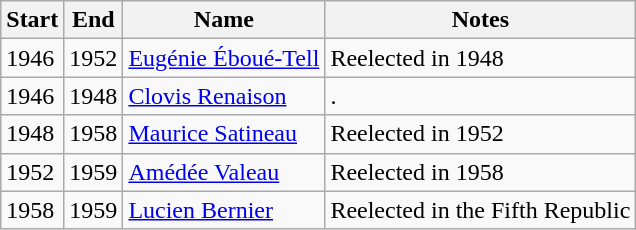<table class="wikitable centre">
<tr>
<th>Start</th>
<th>End</th>
<th>Name</th>
<th>Notes</th>
</tr>
<tr>
<td>1946</td>
<td>1952</td>
<td><a href='#'>Eugénie Éboué-Tell</a></td>
<td>Reelected in 1948</td>
</tr>
<tr>
<td>1946</td>
<td>1948</td>
<td><a href='#'>Clovis Renaison</a></td>
<td>.</td>
</tr>
<tr>
<td>1948</td>
<td>1958</td>
<td><a href='#'>Maurice Satineau</a></td>
<td>Reelected in 1952</td>
</tr>
<tr>
<td>1952</td>
<td>1959</td>
<td><a href='#'>Amédée Valeau</a></td>
<td>Reelected in 1958</td>
</tr>
<tr>
<td>1958</td>
<td>1959</td>
<td><a href='#'>Lucien Bernier</a></td>
<td>Reelected in the Fifth Republic</td>
</tr>
</table>
